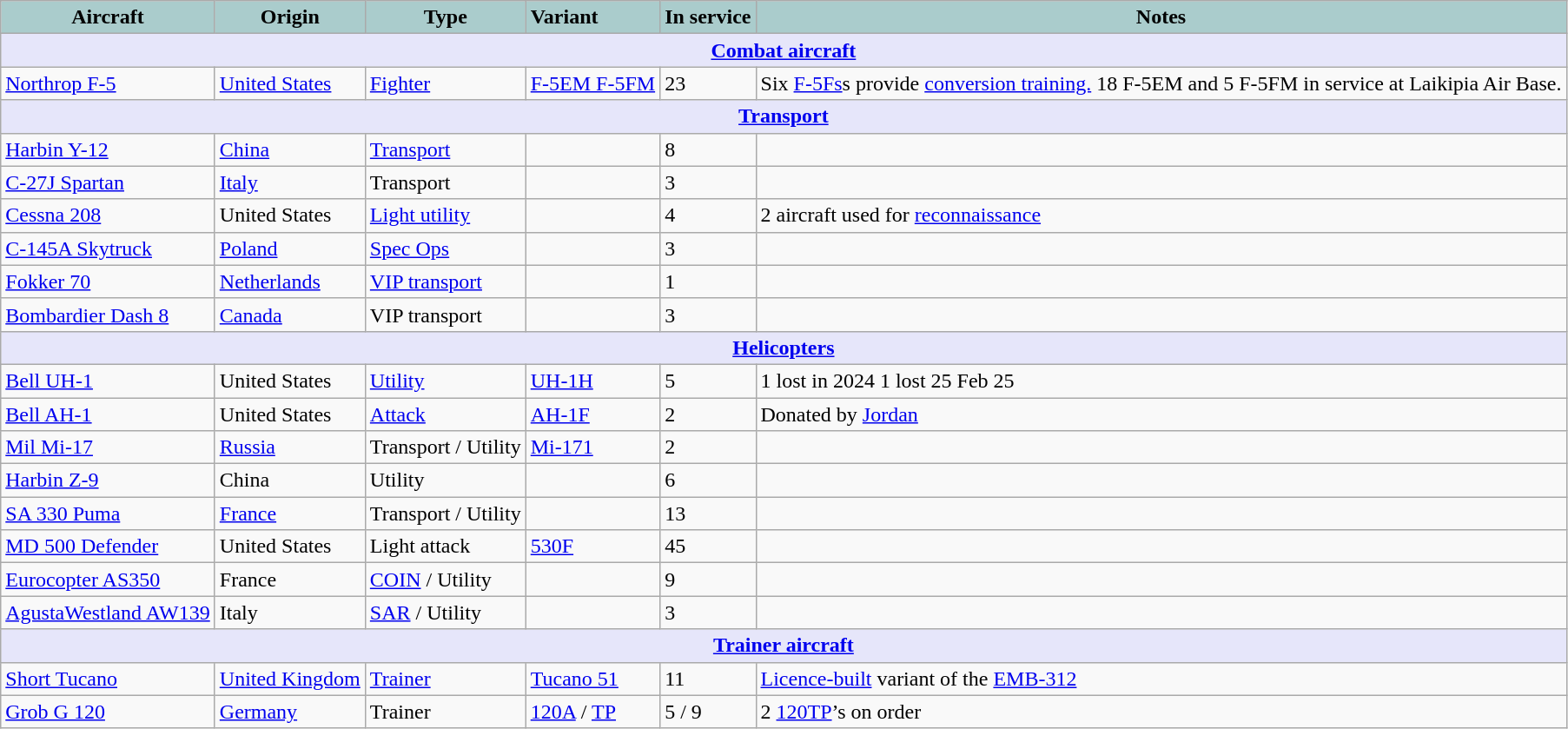<table class="wikitable">
<tr>
<th style="text-align:center; background:#acc;">Aircraft</th>
<th style="text-align: center; background:#acc;">Origin</th>
<th style="text-align:l center; background:#acc;">Type</th>
<th style="text-align:left; background:#acc;">Variant</th>
<th style="text-align:center; background:#acc;">In service</th>
<th style="text-align: center; background:#acc;">Notes</th>
</tr>
<tr>
<th style="align: center; background: lavender;" colspan="7"><a href='#'>Combat aircraft</a></th>
</tr>
<tr>
<td><a href='#'>Northrop F-5</a></td>
<td><a href='#'>United States</a></td>
<td><a href='#'>Fighter</a></td>
<td><a href='#'>F-5EM F-5FM</a></td>
<td>23</td>
<td>Six <a href='#'>F-5Fs</a>s provide <a href='#'>conversion training.</a>  18 F-5EM and 5 F-5FM in service at Laikipia Air Base.</td>
</tr>
<tr>
<th style="align: center; background: lavender;" colspan="7"><a href='#'>Transport</a></th>
</tr>
<tr>
<td><a href='#'>Harbin Y-12</a></td>
<td><a href='#'>China</a></td>
<td><a href='#'>Transport</a></td>
<td></td>
<td>8</td>
<td></td>
</tr>
<tr>
<td><a href='#'>C-27J Spartan</a></td>
<td><a href='#'>Italy</a></td>
<td>Transport</td>
<td></td>
<td>3</td>
<td></td>
</tr>
<tr>
<td><a href='#'>Cessna 208</a></td>
<td>United States</td>
<td><a href='#'>Light utility</a></td>
<td></td>
<td>4</td>
<td>2 aircraft used for <a href='#'>reconnaissance</a></td>
</tr>
<tr>
<td><a href='#'>C-145A Skytruck</a></td>
<td><a href='#'>Poland</a></td>
<td><a href='#'>Spec Ops</a></td>
<td></td>
<td>3</td>
<td></td>
</tr>
<tr>
<td><a href='#'>Fokker 70</a></td>
<td><a href='#'>Netherlands</a></td>
<td><a href='#'>VIP transport</a></td>
<td></td>
<td>1</td>
<td></td>
</tr>
<tr>
<td><a href='#'>Bombardier Dash 8</a></td>
<td><a href='#'>Canada</a></td>
<td>VIP transport</td>
<td></td>
<td>3</td>
<td></td>
</tr>
<tr>
<th style="align: center; background: lavender;" colspan="7"><a href='#'>Helicopters</a></th>
</tr>
<tr>
<td><a href='#'>Bell UH-1</a></td>
<td>United States</td>
<td><a href='#'>Utility</a></td>
<td><a href='#'>UH-1H</a></td>
<td>5</td>
<td>1 lost in 2024 1 lost 25 Feb 25 </td>
</tr>
<tr>
<td><a href='#'>Bell AH-1</a></td>
<td>United States</td>
<td><a href='#'>Attack</a></td>
<td><a href='#'>AH-1F</a></td>
<td>2</td>
<td>Donated by <a href='#'>Jordan</a></td>
</tr>
<tr>
<td><a href='#'>Mil Mi-17</a></td>
<td><a href='#'>Russia</a></td>
<td>Transport / Utility</td>
<td><a href='#'>Mi-171</a></td>
<td>2</td>
<td></td>
</tr>
<tr>
<td><a href='#'>Harbin Z-9</a></td>
<td>China</td>
<td>Utility</td>
<td></td>
<td>6</td>
<td></td>
</tr>
<tr>
<td><a href='#'>SA 330 Puma</a></td>
<td><a href='#'>France</a></td>
<td>Transport / Utility</td>
<td></td>
<td>13</td>
<td></td>
</tr>
<tr>
<td><a href='#'>MD 500 Defender</a></td>
<td>United States</td>
<td>Light attack</td>
<td><a href='#'>530F</a></td>
<td>45</td>
<td></td>
</tr>
<tr>
<td><a href='#'>Eurocopter AS350</a></td>
<td>France</td>
<td><a href='#'>COIN</a> / Utility</td>
<td></td>
<td>9</td>
<td></td>
</tr>
<tr>
<td><a href='#'>AgustaWestland AW139</a></td>
<td>Italy</td>
<td><a href='#'>SAR</a> / Utility</td>
<td></td>
<td>3</td>
<td></td>
</tr>
<tr>
<th style="align: center; background: lavender;" colspan="7"><a href='#'>Trainer aircraft</a></th>
</tr>
<tr>
<td><a href='#'>Short Tucano</a></td>
<td><a href='#'>United Kingdom</a></td>
<td><a href='#'>Trainer</a></td>
<td><a href='#'>Tucano 51</a></td>
<td>11</td>
<td><a href='#'>Licence-built</a> variant of the <a href='#'>EMB-312</a></td>
</tr>
<tr>
<td><a href='#'>Grob G 120</a></td>
<td><a href='#'>Germany</a></td>
<td>Trainer</td>
<td><a href='#'>120A</a> / <a href='#'>TP</a></td>
<td>5 / 9</td>
<td>2 <a href='#'>120TP</a>’s on order</td>
</tr>
</table>
